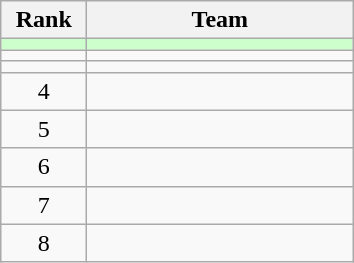<table class="wikitable" style="text-align: center">
<tr>
<th width=50>Rank</th>
<th width=170>Team</th>
</tr>
<tr bgcolor=#ccffcc>
<td></td>
<td align=left></td>
</tr>
<tr>
<td></td>
<td align=left></td>
</tr>
<tr>
<td></td>
<td align=left></td>
</tr>
<tr>
<td>4</td>
<td align=left></td>
</tr>
<tr>
<td>5</td>
<td align=left></td>
</tr>
<tr>
<td>6</td>
<td align=left></td>
</tr>
<tr>
<td>7</td>
<td align=left></td>
</tr>
<tr>
<td>8</td>
<td align=left></td>
</tr>
</table>
